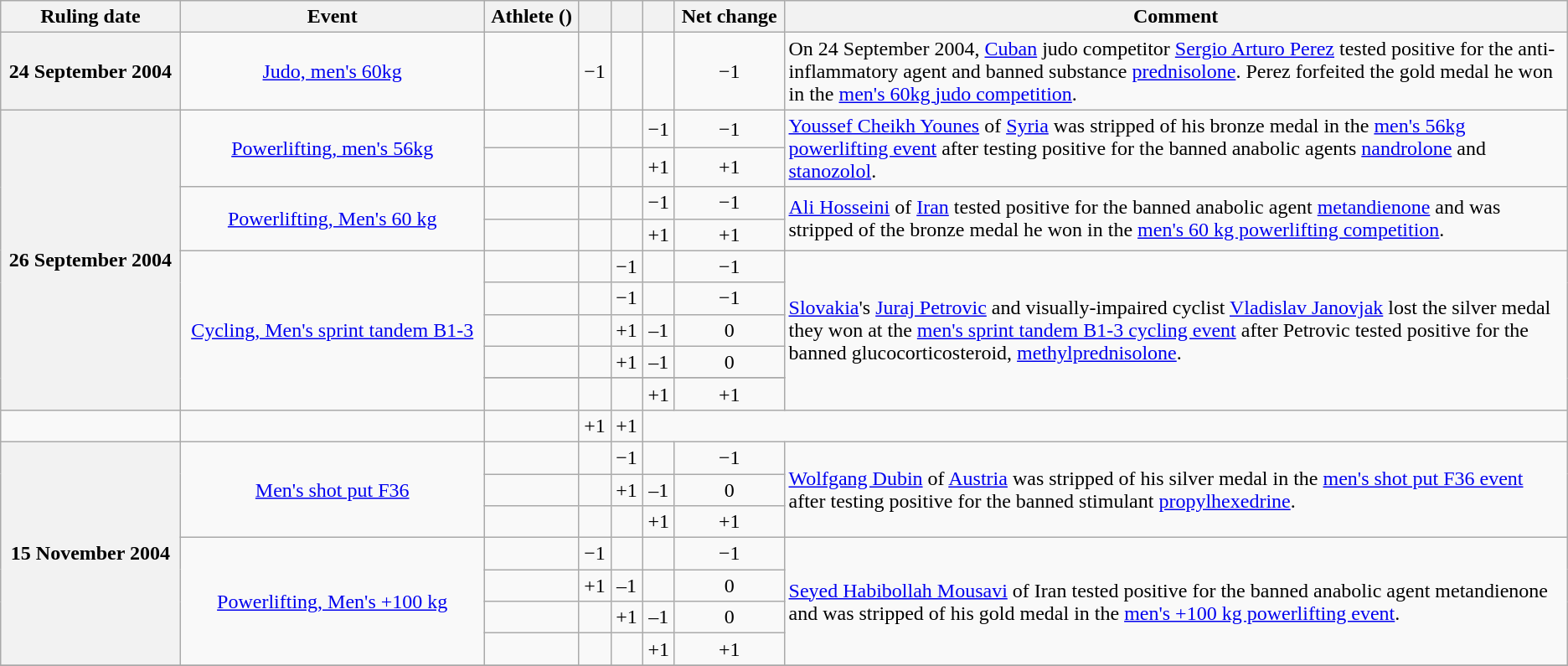<table class="wikitable" style="text-align:center;">
<tr>
<th scope="col">Ruling date</th>
<th scope="col">Event</th>
<th scope="col">Athlete ()</th>
<th scope="col"></th>
<th scope="col"></th>
<th scope="col"></th>
<th scope="col">Net change</th>
<th scope="col" style="width:50%">Comment</th>
</tr>
<tr>
<th scope="rowgroup">24 September 2004</th>
<td><a href='#'>Judo, men's 60kg</a></td>
<td align=left> </td>
<td>−1</td>
<td></td>
<td></td>
<td>−1</td>
<td style="text-align:left;">On 24 September 2004, <a href='#'>Cuban</a> judo competitor <a href='#'>Sergio Arturo Perez</a> tested positive for the anti-inflammatory agent and banned substance <a href='#'>prednisolone</a>. Perez forfeited the gold medal he won in the <a href='#'>men's 60kg judo competition</a>.</td>
</tr>
<tr>
<th rowspan="10" scope="rowgroup">26 September 2004</th>
<td rowspan="2"><a href='#'>Powerlifting, men's 56kg</a></td>
<td align=left> </td>
<td></td>
<td></td>
<td>−1</td>
<td>−1</td>
<td rowspan="2" style="text-align:left;"><a href='#'>Youssef Cheikh Younes</a> of <a href='#'>Syria</a> was stripped of his bronze medal in the <a href='#'>men's 56kg powerlifting event</a> after testing positive for the banned anabolic agents <a href='#'>nandrolone</a> and <a href='#'>stanozolol</a>.</td>
</tr>
<tr>
<td align=left></td>
<td></td>
<td></td>
<td>+1</td>
<td>+1</td>
</tr>
<tr>
<td rowspan="2"><a href='#'>Powerlifting, Men's 60 kg</a></td>
<td align=left> </td>
<td></td>
<td></td>
<td>−1</td>
<td>−1</td>
<td rowspan="2" style="text-align:left;"><a href='#'>Ali Hosseini</a> of <a href='#'>Iran</a> tested positive for the banned anabolic agent <a href='#'>metandienone</a> and was stripped of the bronze medal he won in the <a href='#'>men's 60 kg powerlifting competition</a>.</td>
</tr>
<tr>
<td align=left></td>
<td></td>
<td></td>
<td>+1</td>
<td>+1</td>
</tr>
<tr>
<td rowspan="6"><a href='#'>Cycling, Men's sprint tandem B1-3</a></td>
<td align=left> </td>
<td></td>
<td>−1</td>
<td></td>
<td>−1</td>
<td rowspan="6" style="text-align:left;"><a href='#'>Slovakia</a>'s <a href='#'>Juraj Petrovic</a> and visually-impaired cyclist <a href='#'>Vladislav Janovjak</a> lost the silver medal they won at the <a href='#'>men's sprint tandem B1-3 cycling event</a> after Petrovic tested positive for  the banned glucocorticosteroid, <a href='#'>methylprednisolone</a>.</td>
</tr>
<tr>
<td align=left> </td>
<td></td>
<td>−1</td>
<td></td>
<td>−1</td>
</tr>
<tr>
<td align=left></td>
<td></td>
<td>+1</td>
<td>–1</td>
<td>0</td>
</tr>
<tr>
<td align=left></td>
<td></td>
<td>+1</td>
<td>–1</td>
<td>0</td>
</tr>
<tr>
</tr>
<tr>
<td align=left></td>
<td></td>
<td></td>
<td>+1</td>
<td>+1</td>
</tr>
<tr>
<td align=left></td>
<td></td>
<td></td>
<td>+1</td>
<td>+1</td>
</tr>
<tr>
<th scope="rowgroup" rowspan="7">15 November 2004</th>
<td rowspan="3"><a href='#'>Men's shot put F36</a></td>
<td align=left> </td>
<td></td>
<td>−1</td>
<td></td>
<td>−1</td>
<td rowspan="3" style="text-align:left;"><a href='#'>Wolfgang Dubin</a> of <a href='#'>Austria</a> was stripped of his silver medal in the <a href='#'>men's shot put F36 event</a> after testing positive for the banned stimulant <a href='#'>propylhexedrine</a>.</td>
</tr>
<tr>
<td align=left></td>
<td></td>
<td>+1</td>
<td>–1</td>
<td>0</td>
</tr>
<tr>
<td align=left></td>
<td></td>
<td></td>
<td>+1</td>
<td>+1</td>
</tr>
<tr>
<td rowspan="4"><a href='#'>Powerlifting, Men's +100 kg</a></td>
<td align=left> </td>
<td>−1</td>
<td></td>
<td></td>
<td>−1</td>
<td rowspan="4" style="text-align:left;"><a href='#'>Seyed Habibollah Mousavi</a> of Iran tested positive for the banned anabolic agent metandienone and was stripped of his gold medal in the <a href='#'>men's +100 kg powerlifting event</a>.</td>
</tr>
<tr>
<td align=left></td>
<td>+1</td>
<td>–1</td>
<td></td>
<td>0</td>
</tr>
<tr>
<td align=left></td>
<td></td>
<td>+1</td>
<td>–1</td>
<td>0</td>
</tr>
<tr>
<td align=left></td>
<td></td>
<td></td>
<td>+1</td>
<td>+1</td>
</tr>
<tr>
</tr>
</table>
